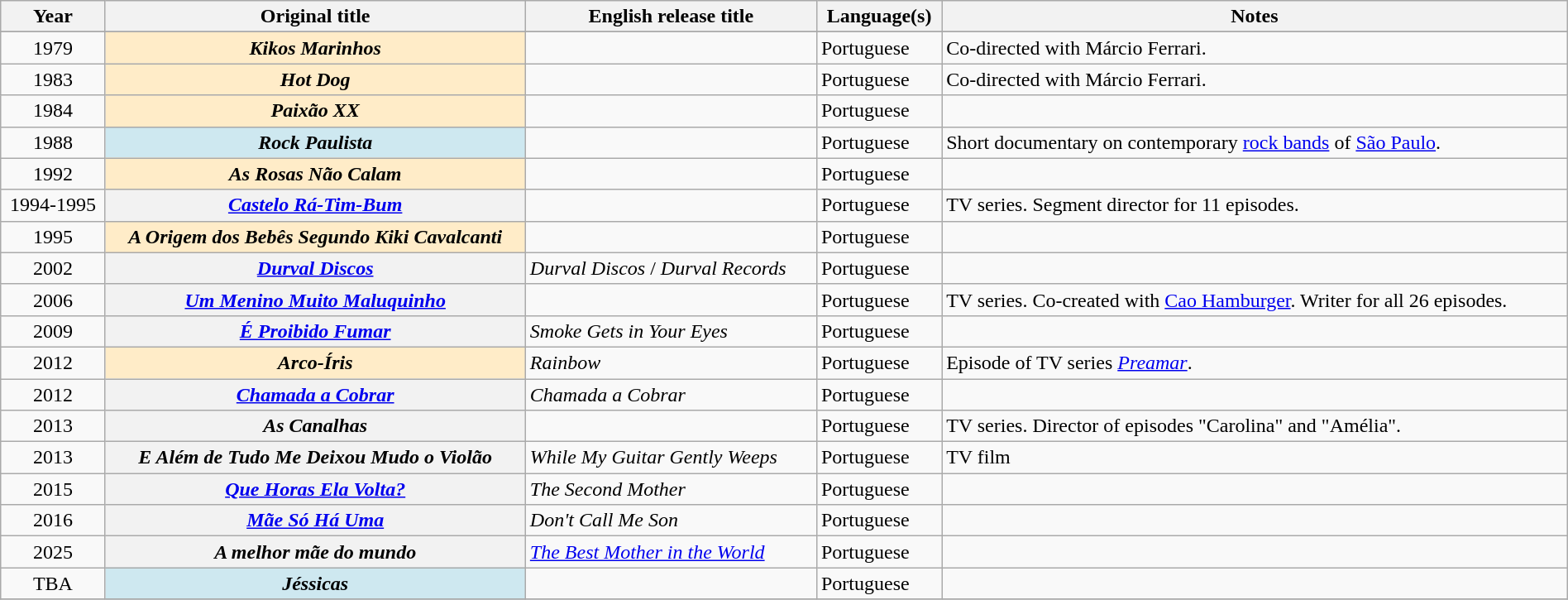<table class="wikitable plainrowheaders sortable" style="width:100%;">
<tr>
<th scope="col">Year</th>
<th scope="col">Original title</th>
<th scope="col">English release title</th>
<th scope="col">Language(s)</th>
<th scope="col">Notes</th>
</tr>
<tr>
</tr>
<tr>
<td style="text-align:center;">1979</td>
<th scope="row" style="background-color:#FFECC8;"><em>Kikos Marinhos</em> </th>
<td></td>
<td>Portuguese</td>
<td>Co-directed with Márcio Ferrari.</td>
</tr>
<tr>
<td style="text-align:center;">1983</td>
<th scope="row" style="background-color:#FFECC8;"><em>Hot Dog</em> </th>
<td></td>
<td>Portuguese</td>
<td>Co-directed with Márcio Ferrari.</td>
</tr>
<tr>
<td style="text-align:center;">1984</td>
<th scope="row" style="background-color:#FFECC8;"><em>Paixão XX</em> </th>
<td></td>
<td>Portuguese</td>
<td></td>
</tr>
<tr>
<td style="text-align:center;">1988</td>
<th scope="row" style="background-color:#CEE8F0;"><em>Rock Paulista</em> </th>
<td></td>
<td>Portuguese</td>
<td>Short documentary on contemporary <a href='#'>rock bands</a> of <a href='#'>São Paulo</a>.</td>
</tr>
<tr>
<td style="text-align:center;">1992</td>
<th scope="row" style="background-color:#FFECC8;"><em>As Rosas Não Calam</em> </th>
<td></td>
<td>Portuguese</td>
<td></td>
</tr>
<tr>
<td style="text-align:center;">1994-1995</td>
<th scope="row"><em><a href='#'>Castelo Rá-Tim-Bum</a></em></th>
<td></td>
<td>Portuguese</td>
<td>TV series. Segment director for 11 episodes.</td>
</tr>
<tr>
<td style="text-align:center;">1995</td>
<th scope="row" style="background-color:#FFECC8;"><em>A Origem dos Bebês Segundo Kiki Cavalcanti</em> </th>
<td></td>
<td>Portuguese</td>
<td></td>
</tr>
<tr>
<td style="text-align:center;">2002</td>
<th scope="row"><em><a href='#'>Durval Discos</a></em></th>
<td><em>Durval Discos</em> / <em>Durval Records</em></td>
<td>Portuguese</td>
<td></td>
</tr>
<tr>
<td style="text-align:center;">2006</td>
<th scope="row"><em><a href='#'>Um Menino Muito Maluquinho</a></em></th>
<td></td>
<td>Portuguese</td>
<td>TV series. Co-created with <a href='#'>Cao Hamburger</a>. Writer for all 26 episodes.</td>
</tr>
<tr>
<td style="text-align:center;">2009</td>
<th scope="row"><em><a href='#'>É Proibido Fumar</a></em></th>
<td><em>Smoke Gets in Your Eyes</em></td>
<td>Portuguese</td>
<td></td>
</tr>
<tr>
<td style="text-align:center;">2012</td>
<th scope="row" style="background-color:#FFECC8;"><em>Arco-Íris</em> </th>
<td><em>Rainbow</em></td>
<td>Portuguese</td>
<td>Episode of TV series <em><a href='#'>Preamar</a></em>.</td>
</tr>
<tr>
<td style="text-align:center;">2012</td>
<th scope="row"><em><a href='#'>Chamada a Cobrar</a></em></th>
<td><em>Chamada a Cobrar</em></td>
<td>Portuguese</td>
<td></td>
</tr>
<tr>
<td style="text-align:center;">2013</td>
<th scope="row"><em>As Canalhas</em></th>
<td></td>
<td>Portuguese</td>
<td>TV series. Director of episodes "Carolina" and "Amélia".</td>
</tr>
<tr>
<td style="text-align:center;">2013</td>
<th scope="row"><em>E Além de Tudo Me Deixou Mudo o Violão</em></th>
<td><em>While My Guitar Gently Weeps</em></td>
<td>Portuguese</td>
<td>TV film</td>
</tr>
<tr>
<td style="text-align:center;">2015</td>
<th scope="row"><em><a href='#'>Que Horas Ela Volta?</a></em></th>
<td><em>The Second Mother</em></td>
<td>Portuguese</td>
<td></td>
</tr>
<tr>
<td style="text-align:center;">2016</td>
<th scope="row"><em><a href='#'>Mãe Só Há Uma</a></em></th>
<td><em>Don't Call Me Son</em></td>
<td>Portuguese</td>
<td></td>
</tr>
<tr>
<td style="text-align:center;">2025</td>
<th scope="row"><em>A melhor mãe do mundo</em></th>
<td><em><a href='#'>The Best Mother in the World</a></em></td>
<td>Portuguese</td>
<td></td>
</tr>
<tr>
<td style="text-align:center;">TBA</td>
<th scope="row" style="background-color:#CEE8F0;"><em>Jéssicas</em> </th>
<td></td>
<td>Portuguese</td>
<td></td>
</tr>
<tr>
</tr>
</table>
